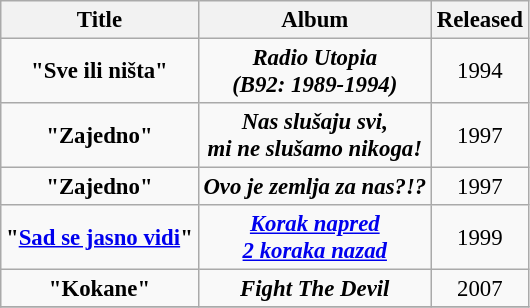<table class="wikitable" style="text-align:center;font-size:95%">
<tr>
<th>Title</th>
<th>Album</th>
<th>Released</th>
</tr>
<tr>
<td><strong>"Sve ili ništa"</strong></td>
<td><strong><em>Radio Utopia<br> (B92: 1989-1994)</em></strong></td>
<td>1994</td>
</tr>
<tr>
<td><strong>"Zajedno"</strong></td>
<td><strong><em>Nas slušaju svi,<br> mi ne slušamo nikoga!</em></strong></td>
<td>1997</td>
</tr>
<tr>
<td><strong>"Zajedno"</strong></td>
<td><strong><em>Ovo je zemlja za nas?!?</em></strong></td>
<td>1997</td>
</tr>
<tr>
<td><strong>"<a href='#'>Sad se jasno vidi</a>"</strong></td>
<td><strong><em><a href='#'>Korak napred<br> 2 koraka nazad</a></em></strong></td>
<td>1999</td>
</tr>
<tr>
<td><strong>"Kokane"</strong></td>
<td><strong><em>Fight The Devil</em></strong></td>
<td>2007</td>
</tr>
<tr>
</tr>
</table>
